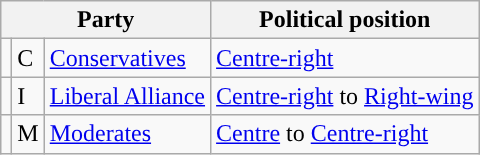<table class="wikitable">
<tr>
<th colspan="3">Party</th>
<th>Political position</th>
</tr>
<tr>
<td></td>
<td>C</td>
<td><a href='#'>Conservatives</a></td>
<td><a href='#'>Centre-right</a></td>
</tr>
<tr>
<td></td>
<td>I</td>
<td><a href='#'>Liberal Alliance</a></td>
<td><a href='#'>Centre-right</a> to <a href='#'>Right-wing</a></td>
</tr>
<tr>
<td></td>
<td>M</td>
<td><a href='#'>Moderates</a></td>
<td><a href='#'>Centre</a> to <a href='#'>Centre-right</a></td>
</tr>
</table>
